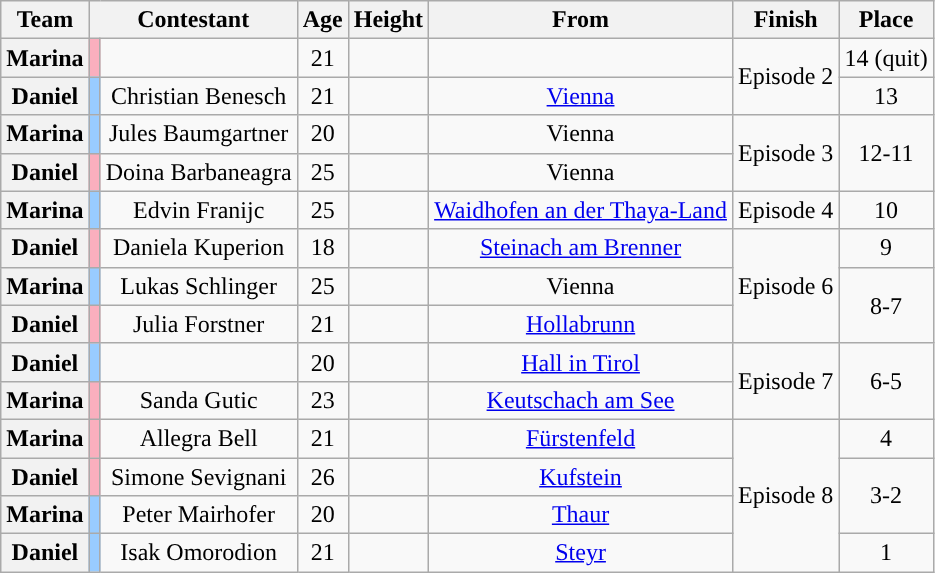<table class="wikitable sortable" style="text-align:center;">
<tr>
<th>Team</th>
<th colspan="2">Contestant</th>
<th>Age</th>
<th>Height</th>
<th>From</th>
<th>Finish</th>
<th>Place</th>
</tr>
<tr>
<th><span>Marina</span></th>
<td style="background:#faafbe"></td>
<td></td>
<td>21</td>
<td></td>
<td></td>
<td rowspan="2">Episode 2</td>
<td>14 (quit)</td>
</tr>
<tr>
<th><span>Daniel</span></th>
<td style="background:#9cf;"></td>
<td>Christian Benesch</td>
<td>21</td>
<td></td>
<td><a href='#'>Vienna</a></td>
<td>13</td>
</tr>
<tr>
<th><span>Marina</span></th>
<td style="background:#9cf;"></td>
<td>Jules Baumgartner</td>
<td>20</td>
<td></td>
<td>Vienna</td>
<td rowspan="2">Episode 3</td>
<td rowspan="2">12-11</td>
</tr>
<tr>
<th><span>Daniel</span></th>
<td style="background:#faafbe"></td>
<td>Doina Barbaneagra</td>
<td>25</td>
<td></td>
<td>Vienna</td>
</tr>
<tr>
<th><span>Marina</span></th>
<td style="background:#9cf;"></td>
<td>Edvin Franijc</td>
<td>25</td>
<td></td>
<td><a href='#'>Waidhofen an der Thaya-Land</a></td>
<td>Episode 4</td>
<td>10</td>
</tr>
<tr>
<th><span>Daniel</span></th>
<td style="background:#faafbe"></td>
<td>Daniela Kuperion</td>
<td>18</td>
<td></td>
<td><a href='#'>Steinach am Brenner</a></td>
<td rowspan="3">Episode 6</td>
<td>9</td>
</tr>
<tr>
<th><span>Marina</span></th>
<td style="background:#9cf;"></td>
<td>Lukas Schlinger</td>
<td>25</td>
<td></td>
<td>Vienna</td>
<td rowspan="2">8-7</td>
</tr>
<tr>
<th><span>Daniel</span></th>
<td style="background:#faafbe"></td>
<td>Julia Forstner</td>
<td>21</td>
<td></td>
<td><a href='#'>Hollabrunn</a></td>
</tr>
<tr>
<th><span>Daniel</span></th>
<td style="background:#9cf;"></td>
<td></td>
<td>20</td>
<td></td>
<td><a href='#'>Hall in Tirol</a></td>
<td rowspan="2">Episode 7</td>
<td rowspan="2">6-5</td>
</tr>
<tr>
<th><span>Marina</span></th>
<td style="background:#faafbe"></td>
<td>Sanda Gutic</td>
<td>23</td>
<td></td>
<td><a href='#'>Keutschach am See</a></td>
</tr>
<tr>
<th><span>Marina</span></th>
<td style="background:#faafbe"></td>
<td>Allegra Bell</td>
<td>21</td>
<td></td>
<td><a href='#'>Fürstenfeld</a></td>
<td rowspan="4">Episode 8</td>
<td>4</td>
</tr>
<tr>
<th><span>Daniel</span></th>
<td style="background:#faafbe"></td>
<td>Simone Sevignani</td>
<td>26</td>
<td></td>
<td><a href='#'>Kufstein</a></td>
<td rowspan="2">3-2</td>
</tr>
<tr>
<th><span>Marina</span></th>
<td style="background:#9cf;"></td>
<td>Peter Mairhofer</td>
<td>20</td>
<td></td>
<td><a href='#'>Thaur</a></td>
</tr>
<tr>
<th><span>Daniel</span></th>
<td style="background:#9cf;"></td>
<td>Isak Omorodion</td>
<td>21</td>
<td></td>
<td><a href='#'>Steyr</a></td>
<td>1</td>
</tr>
</table>
